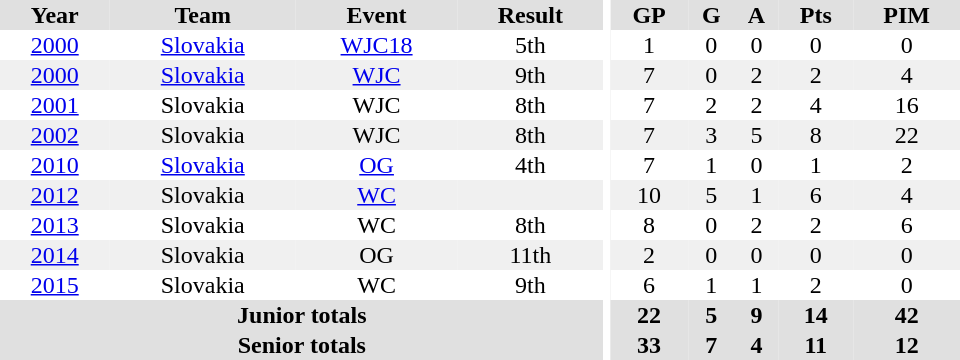<table border="0" cellpadding="1" cellspacing="0" ID="Table3" style="text-align:center; width:40em">
<tr ALIGN="center" bgcolor="#e0e0e0">
<th>Year</th>
<th>Team</th>
<th>Event</th>
<th>Result</th>
<th rowspan="99" bgcolor="#ffffff"></th>
<th>GP</th>
<th>G</th>
<th>A</th>
<th>Pts</th>
<th>PIM</th>
</tr>
<tr>
<td><a href='#'>2000</a></td>
<td><a href='#'>Slovakia</a></td>
<td><a href='#'>WJC18</a></td>
<td>5th</td>
<td>1</td>
<td>0</td>
<td>0</td>
<td>0</td>
<td>0</td>
</tr>
<tr bgcolor="#f0f0f0">
<td><a href='#'>2000</a></td>
<td><a href='#'>Slovakia</a></td>
<td><a href='#'>WJC</a></td>
<td>9th</td>
<td>7</td>
<td>0</td>
<td>2</td>
<td>2</td>
<td>4</td>
</tr>
<tr>
<td><a href='#'>2001</a></td>
<td>Slovakia</td>
<td>WJC</td>
<td>8th</td>
<td>7</td>
<td>2</td>
<td>2</td>
<td>4</td>
<td>16</td>
</tr>
<tr bgcolor="#f0f0f0">
<td><a href='#'>2002</a></td>
<td>Slovakia</td>
<td>WJC</td>
<td>8th</td>
<td>7</td>
<td>3</td>
<td>5</td>
<td>8</td>
<td>22</td>
</tr>
<tr>
<td><a href='#'>2010</a></td>
<td><a href='#'>Slovakia</a></td>
<td><a href='#'>OG</a></td>
<td>4th</td>
<td>7</td>
<td>1</td>
<td>0</td>
<td>1</td>
<td>2</td>
</tr>
<tr bgcolor="#f0f0f0">
<td><a href='#'>2012</a></td>
<td>Slovakia</td>
<td><a href='#'>WC</a></td>
<td></td>
<td>10</td>
<td>5</td>
<td>1</td>
<td>6</td>
<td>4</td>
</tr>
<tr>
<td><a href='#'>2013</a></td>
<td>Slovakia</td>
<td>WC</td>
<td>8th</td>
<td>8</td>
<td>0</td>
<td>2</td>
<td>2</td>
<td>6</td>
</tr>
<tr bgcolor="#f0f0f0">
<td><a href='#'>2014</a></td>
<td>Slovakia</td>
<td>OG</td>
<td>11th</td>
<td>2</td>
<td>0</td>
<td>0</td>
<td>0</td>
<td>0</td>
</tr>
<tr>
<td><a href='#'>2015</a></td>
<td>Slovakia</td>
<td>WC</td>
<td>9th</td>
<td>6</td>
<td>1</td>
<td>1</td>
<td>2</td>
<td>0</td>
</tr>
<tr bgcolor="#e0e0e0">
<th colspan="4">Junior totals</th>
<th>22</th>
<th>5</th>
<th>9</th>
<th>14</th>
<th>42</th>
</tr>
<tr bgcolor="#e0e0e0">
<th colspan="4">Senior totals</th>
<th>33</th>
<th>7</th>
<th>4</th>
<th>11</th>
<th>12</th>
</tr>
</table>
